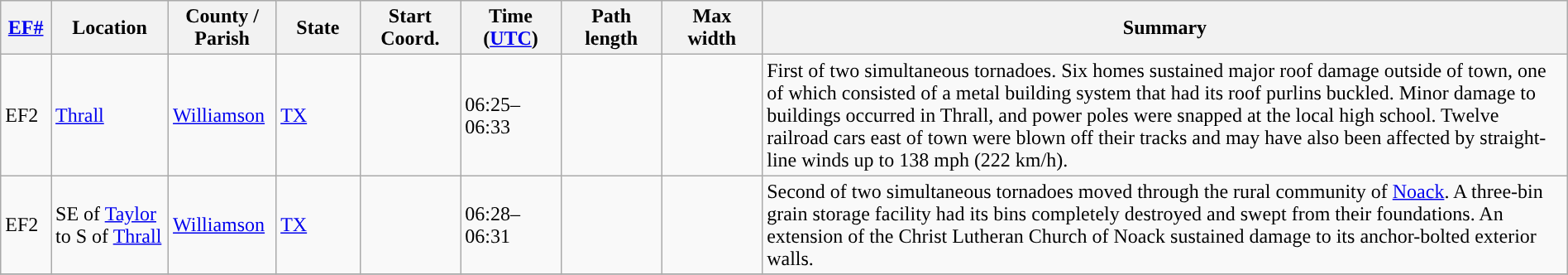<table class="wikitable sortable" style="width:100%;">
<tr>
<th scope="col" style="width:3%; text-align:center;"><a href='#'>EF#</a></th>
<th scope="col" style="width:7%; text-align:center;" class="unsortable">Location</th>
<th scope="col" style="width:6%; text-align:center;" class="unsortable">County / Parish</th>
<th scope="col" style="width:5%; text-align:center;">State</th>
<th scope="col" style="width:6%; text-align:center;">Start Coord.</th>
<th scope="col" style="width:6%; text-align:center;">Time (<a href='#'>UTC</a>)</th>
<th scope="col" style="width:6%; text-align:center;">Path length</th>
<th scope="col" style="width:6%; text-align:center;">Max width</th>
<th scope="col" class="unsortable" style="width:48%; text-align:center;">Summary</th>
</tr>
<tr>
<td>EF2</td>
<td><a href='#'>Thrall</a></td>
<td><a href='#'>Williamson</a></td>
<td><a href='#'>TX</a></td>
<td></td>
<td>06:25–06:33</td>
<td></td>
<td></td>
<td>First of two simultaneous tornadoes. Six homes sustained major roof damage outside of town, one of which consisted of a metal building system that had its roof purlins buckled. Minor damage to buildings occurred in Thrall, and power poles were snapped at the local high school. Twelve railroad cars east of town were blown off their tracks and may have also been affected by straight-line winds up to 138 mph (222 km/h).</td>
</tr>
<tr>
<td>EF2</td>
<td>SE of <a href='#'>Taylor</a> to S of <a href='#'>Thrall</a></td>
<td><a href='#'>Williamson</a></td>
<td><a href='#'>TX</a></td>
<td></td>
<td>06:28–06:31</td>
<td></td>
<td></td>
<td>Second of two simultaneous tornadoes moved through the rural community of <a href='#'>Noack</a>. A three-bin grain storage facility had its bins completely destroyed and swept from their foundations. An extension of the Christ Lutheran Church of Noack sustained damage to its anchor-bolted exterior walls.</td>
</tr>
<tr>
</tr>
</table>
